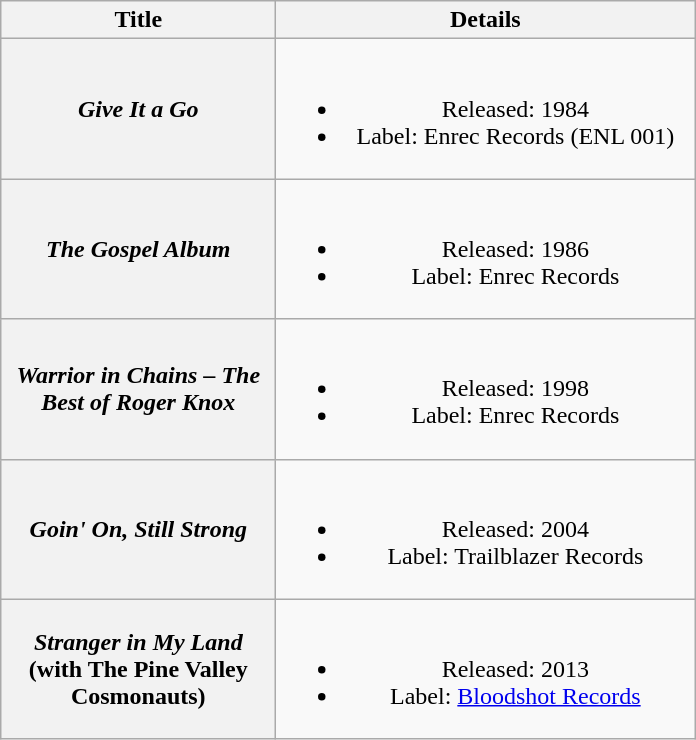<table class="wikitable plainrowheaders" style="text-align:center;" border="1">
<tr>
<th scope="col" style="width:11em;">Title</th>
<th scope="col" style="width:17em;">Details</th>
</tr>
<tr>
<th scope="row"><em>Give It a Go</em></th>
<td><br><ul><li>Released: 1984</li><li>Label: Enrec Records (ENL 001)</li></ul></td>
</tr>
<tr>
<th scope="row"><em>The Gospel Album</em></th>
<td><br><ul><li>Released: 1986</li><li>Label: Enrec Records</li></ul></td>
</tr>
<tr>
<th scope="row"><em>Warrior in Chains – The Best of Roger Knox</em></th>
<td><br><ul><li>Released: 1998</li><li>Label: Enrec Records</li></ul></td>
</tr>
<tr>
<th scope="row"><em>Goin' On, Still Strong</em></th>
<td><br><ul><li>Released: 2004</li><li>Label: Trailblazer Records</li></ul></td>
</tr>
<tr>
<th scope="row"><em>Stranger in My Land</em> <br> (with The Pine Valley Cosmonauts)</th>
<td><br><ul><li>Released: 2013</li><li>Label: <a href='#'>Bloodshot Records</a></li></ul></td>
</tr>
</table>
